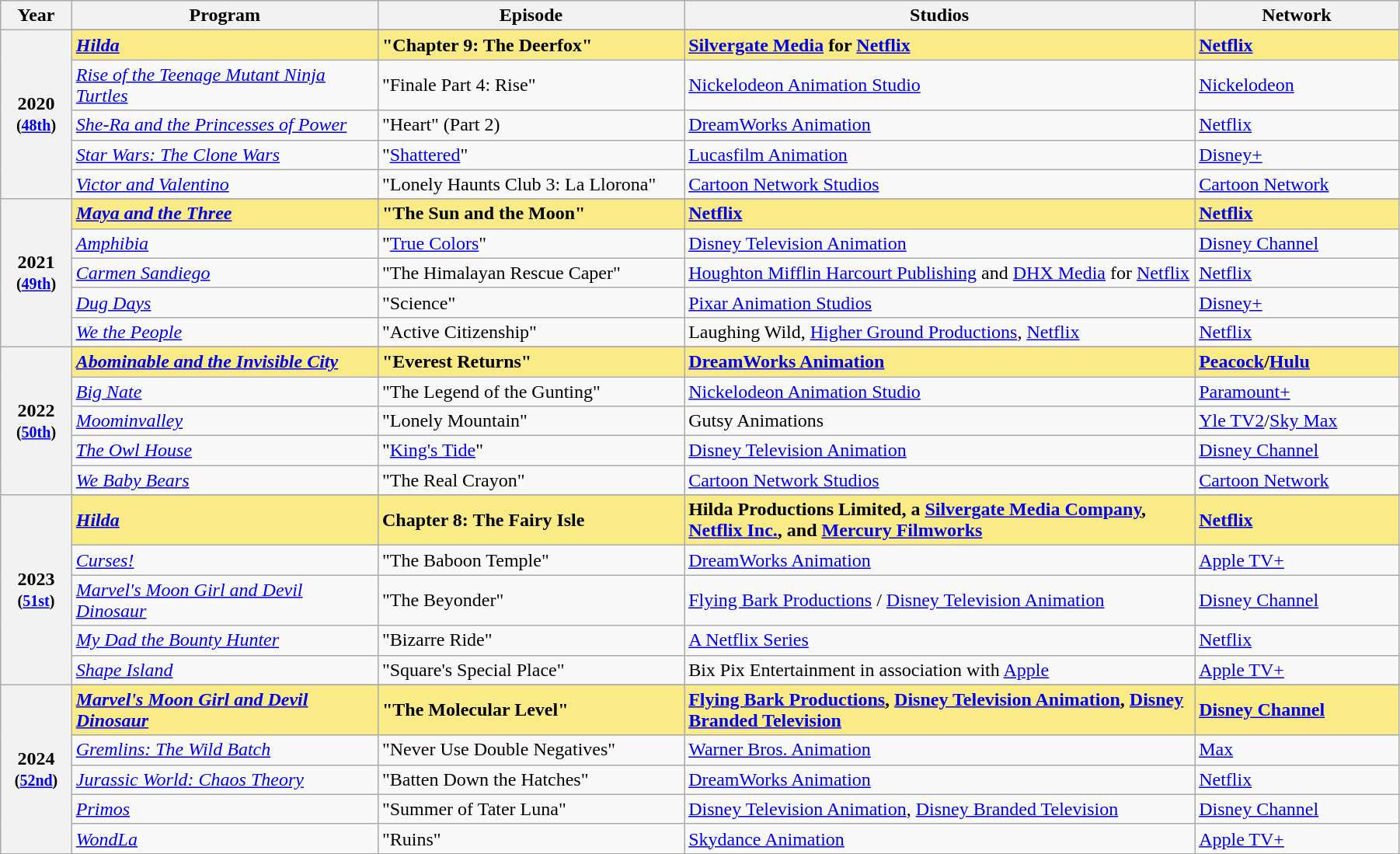<table class="wikitable" style="width:95%;">
<tr>
<th style="width:3%;">Year</th>
<th style="width:15%;">Program</th>
<th style="width:15%;">Episode</th>
<th style="width:25%;">Studios</th>
<th style="width:10%;">Network</th>
</tr>
<tr>
<th rowspan="6" style="text-align:center;">2020 <br><small>(<a href='#'>48th</a>)</small><br></th>
</tr>
<tr style="background:#FAEB86">
<td><strong><em><a href='#'>Hilda</a></em></strong></td>
<td><strong>"Chapter 9: The Deerfox"</strong></td>
<td><strong><a href='#'>Silvergate Media</a> for <a href='#'>Netflix</a></strong></td>
<td><strong><a href='#'>Netflix</a></strong></td>
</tr>
<tr>
<td><em><a href='#'>Rise of the Teenage Mutant Ninja Turtles</a></em></td>
<td>"Finale Part 4: Rise"</td>
<td><a href='#'>Nickelodeon Animation Studio</a></td>
<td><a href='#'>Nickelodeon</a></td>
</tr>
<tr>
<td><em><a href='#'>She-Ra and the Princesses of Power</a></em></td>
<td>"Heart" (Part 2)</td>
<td><a href='#'>DreamWorks Animation</a></td>
<td><a href='#'>Netflix</a></td>
</tr>
<tr>
<td><em><a href='#'>Star Wars: The Clone Wars</a></em></td>
<td>"<a href='#'>Shattered</a>"</td>
<td><a href='#'>Lucasfilm Animation</a></td>
<td><a href='#'>Disney+</a></td>
</tr>
<tr>
<td><em><a href='#'>Victor and Valentino</a></em></td>
<td>"Lonely Haunts Club 3: La Llorona"</td>
<td><a href='#'>Cartoon Network Studios</a></td>
<td><a href='#'>Cartoon Network</a></td>
</tr>
<tr>
<th rowspan="6" style="text-align:center;">2021 <br><small>(<a href='#'>49th</a>)</small><br></th>
</tr>
<tr style="background:#FAEB86">
<td><strong><em><a href='#'>Maya and the Three</a></em></strong></td>
<td><strong>"The Sun and the Moon"</strong></td>
<td><strong><a href='#'>Netflix</a></strong></td>
<td><strong><a href='#'>Netflix</a></strong></td>
</tr>
<tr>
<td><em><a href='#'>Amphibia</a></em></td>
<td>"<a href='#'>True Colors</a>"</td>
<td><a href='#'>Disney Television Animation</a></td>
<td><a href='#'>Disney Channel</a></td>
</tr>
<tr>
<td><em><a href='#'>Carmen Sandiego</a></em></td>
<td>"The Himalayan Rescue Caper"</td>
<td><a href='#'>Houghton Mifflin Harcourt Publishing</a> and <a href='#'>DHX Media</a> for <a href='#'>Netflix</a></td>
<td><a href='#'>Netflix</a></td>
</tr>
<tr>
<td><em><a href='#'>Dug Days</a></em></td>
<td>"Science"</td>
<td><a href='#'>Pixar Animation Studios</a></td>
<td><a href='#'>Disney+</a></td>
</tr>
<tr>
<td><em><a href='#'>We the People</a></em></td>
<td>"Active Citizenship"</td>
<td>Laughing Wild, <a href='#'>Higher Ground Productions</a>, <a href='#'>Netflix</a></td>
<td><a href='#'>Netflix</a></td>
</tr>
<tr>
<th rowspan="6" style="text-align:center;">2022 <br><small>(<a href='#'>50th</a>)</small><br></th>
</tr>
<tr style="background:#FAEB86">
<td><strong><em><a href='#'>Abominable and the Invisible City</a></em></strong></td>
<td><strong>"Everest Returns"</strong></td>
<td><strong><a href='#'>DreamWorks Animation</a></strong></td>
<td><strong><a href='#'>Peacock</a>/<a href='#'>Hulu</a></strong></td>
</tr>
<tr>
<td><em><a href='#'>Big Nate</a></em></td>
<td>"The Legend of the Gunting"</td>
<td><a href='#'>Nickelodeon Animation Studio</a></td>
<td><a href='#'>Paramount+</a></td>
</tr>
<tr>
<td><em><a href='#'>Moominvalley</a></em></td>
<td>"Lonely Mountain"</td>
<td>Gutsy Animations</td>
<td><a href='#'>Yle TV2</a>/<a href='#'>Sky Max</a></td>
</tr>
<tr>
<td><em><a href='#'>The Owl House</a></em></td>
<td>"<a href='#'>King's Tide</a>"</td>
<td><a href='#'>Disney Television Animation</a></td>
<td><a href='#'>Disney Channel</a></td>
</tr>
<tr>
<td><em><a href='#'>We Baby Bears</a></em></td>
<td>"The Real Crayon"</td>
<td><a href='#'>Cartoon Network Studios</a></td>
<td><a href='#'>Cartoon Network</a></td>
</tr>
<tr>
<th rowspan="6" style="text-align:center;">2023 <br><small>(<a href='#'>51st</a>)</small><br></th>
</tr>
<tr style="background:#FAEB86">
<td><strong><em><a href='#'>Hilda</a></em></strong></td>
<td><strong>Chapter 8: The Fairy Isle</strong></td>
<td><strong>Hilda Productions Limited, a <a href='#'>Silvergate Media Company</a>, <a href='#'>Netflix Inc.</a>, and <a href='#'>Mercury Filmworks</a></strong></td>
<td><strong><a href='#'>Netflix</a></strong></td>
</tr>
<tr>
<td><em><a href='#'>Curses!</a></em></td>
<td>"The Baboon Temple"</td>
<td><a href='#'>DreamWorks Animation</a></td>
<td><a href='#'>Apple TV+</a></td>
</tr>
<tr>
<td><em><a href='#'>Marvel's Moon Girl and Devil Dinosaur</a></em></td>
<td>"The Beyonder"</td>
<td><a href='#'>Flying Bark Productions</a> / <a href='#'>Disney Television Animation</a></td>
<td><a href='#'>Disney Channel</a></td>
</tr>
<tr>
<td><em><a href='#'>My Dad the Bounty Hunter</a></em></td>
<td>"Bizarre Ride"</td>
<td><a href='#'>A Netflix Series</a></td>
<td><a href='#'>Netflix</a></td>
</tr>
<tr>
<td><em><a href='#'>Shape Island</a></em></td>
<td>"Square's Special Place"</td>
<td>Bix Pix Entertainment in association with <a href='#'>Apple</a></td>
<td><a href='#'>Apple TV+</a></td>
</tr>
<tr>
<th rowspan="6" style="text-align:center;">2024 <br><small>(<a href='#'>52nd</a>)</small><br></th>
</tr>
<tr style="background:#FAEB86">
<td><strong><em><a href='#'>Marvel's Moon Girl and Devil Dinosaur</a></em></strong></td>
<td><strong>"The Molecular Level"</strong></td>
<td><strong><a href='#'>Flying Bark Productions</a>, <a href='#'>Disney Television Animation</a>, <a href='#'>Disney Branded Television</a></strong></td>
<td><strong><a href='#'>Disney Channel</a></strong></td>
</tr>
<tr>
<td><em><a href='#'>Gremlins: The Wild Batch</a></em></td>
<td>"Never Use Double Negatives"</td>
<td><a href='#'>Warner Bros. Animation</a></td>
<td><a href='#'>Max</a></td>
</tr>
<tr>
<td><em><a href='#'>Jurassic World: Chaos Theory</a></em></td>
<td>"Batten Down the Hatches"</td>
<td><a href='#'>DreamWorks Animation</a></td>
<td><a href='#'>Netflix</a></td>
</tr>
<tr>
<td><em><a href='#'>Primos</a></em></td>
<td>"Summer of Tater Luna"</td>
<td><a href='#'>Disney Television Animation</a>, <a href='#'>Disney Branded Television</a></td>
<td><a href='#'>Disney Channel</a></td>
</tr>
<tr>
<td><em><a href='#'>WondLa</a></em></td>
<td>"Ruins"</td>
<td><a href='#'>Skydance Animation</a></td>
<td><a href='#'>Apple TV+</a></td>
</tr>
</table>
